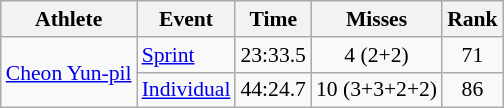<table class="wikitable" style="font-size:90%">
<tr>
<th>Athlete</th>
<th>Event</th>
<th>Time</th>
<th>Misses</th>
<th>Rank</th>
</tr>
<tr align=center>
<td align=left rowspan=2><a href='#'>Cheon Yun-pil</a></td>
<td align=left><a href='#'>Sprint</a></td>
<td>23:33.5</td>
<td>4 (2+2)</td>
<td>71</td>
</tr>
<tr align=center>
<td align=left><a href='#'>Individual</a></td>
<td>44:24.7</td>
<td>10 (3+3+2+2)</td>
<td>86</td>
</tr>
</table>
